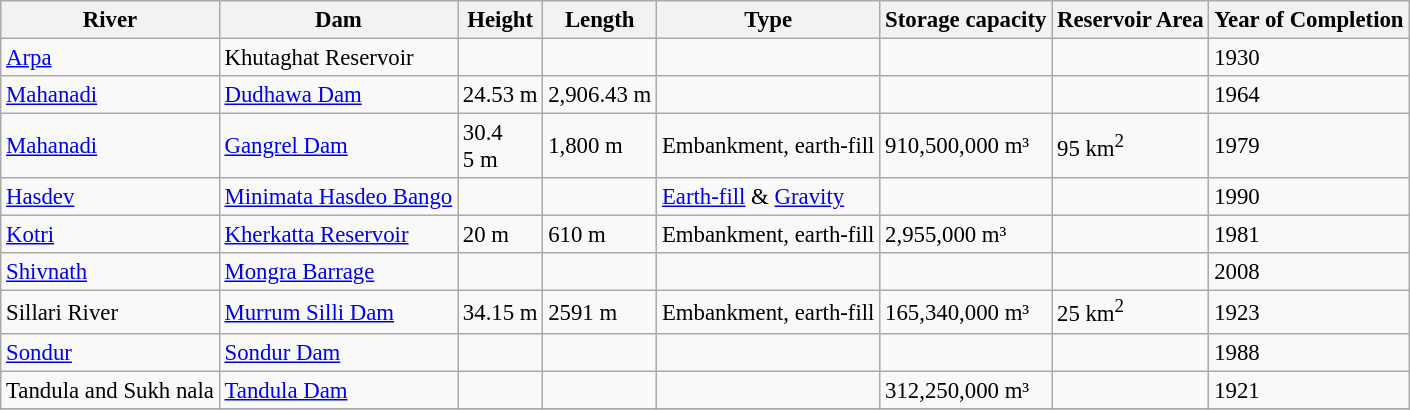<table class="wikitable sortable" style="font-size: 95%;">
<tr>
<th>River</th>
<th>Dam</th>
<th>Height</th>
<th>Length</th>
<th>Type</th>
<th>Storage capacity</th>
<th>Reservoir Area</th>
<th>Year of Completion</th>
</tr>
<tr>
<td><a href='#'>Arpa</a></td>
<td>Khutaghat Reservoir</td>
<td></td>
<td></td>
<td></td>
<td></td>
<td></td>
<td>1930</td>
</tr>
<tr>
<td><a href='#'>Mahanadi</a></td>
<td><a href='#'>Dudhawa Dam</a></td>
<td>24.53 m</td>
<td>2,906.43 m</td>
<td></td>
<td></td>
<td></td>
<td>1964</td>
</tr>
<tr>
<td><a href='#'>Mahanadi</a></td>
<td><a href='#'>Gangrel Dam</a></td>
<td>30.4<br>5 m</td>
<td>1,800 m</td>
<td>Embankment, earth-fill</td>
<td>910,500,000 m³</td>
<td>95 km<sup>2</sup></td>
<td>1979</td>
</tr>
<tr>
<td><a href='#'>Hasdev</a></td>
<td><a href='#'>Minimata Hasdeo Bango</a></td>
<td></td>
<td></td>
<td><a href='#'>Earth-fill</a> & <a href='#'>Gravity</a></td>
<td></td>
<td></td>
<td>1990</td>
</tr>
<tr>
<td><a href='#'>Kotri</a></td>
<td><a href='#'>Kherkatta Reservoir</a></td>
<td>20 m</td>
<td>610 m</td>
<td>Embankment, earth-fill</td>
<td>2,955,000 m³</td>
<td></td>
<td>1981</td>
</tr>
<tr>
<td><a href='#'>Shivnath</a></td>
<td><a href='#'>Mongra Barrage</a></td>
<td></td>
<td></td>
<td></td>
<td></td>
<td></td>
<td>2008</td>
</tr>
<tr>
<td>Sillari River</td>
<td><a href='#'>Murrum Silli Dam</a></td>
<td>34.15 m</td>
<td>2591 m</td>
<td>Embankment, earth-fill</td>
<td>165,340,000 m³</td>
<td>25 km<sup>2</sup></td>
<td>1923</td>
</tr>
<tr>
<td><a href='#'>Sondur</a></td>
<td><a href='#'>Sondur Dam</a></td>
<td></td>
<td></td>
<td></td>
<td></td>
<td></td>
<td>1988</td>
</tr>
<tr>
<td>Tandula and Sukh nala</td>
<td><a href='#'>Tandula Dam</a></td>
<td></td>
<td></td>
<td></td>
<td>312,250,000 m³</td>
<td></td>
<td>1921</td>
</tr>
<tr>
</tr>
</table>
